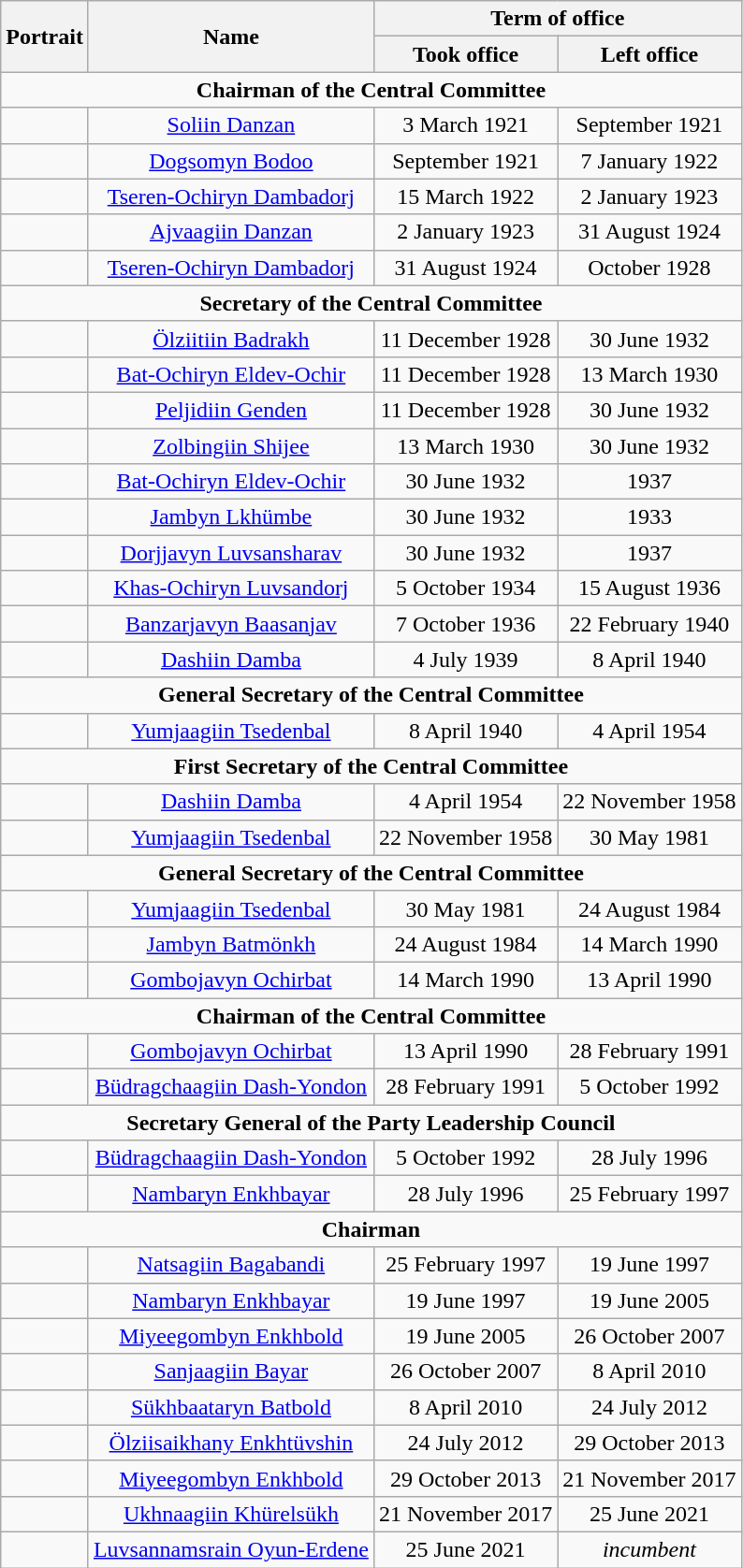<table class="wikitable" style="text-align:center">
<tr>
<th rowspan=2>Portrait</th>
<th rowspan=2>Name<br></th>
<th colspan="2">Term of office</th>
</tr>
<tr>
<th>Took office</th>
<th>Left office</th>
</tr>
<tr>
<td colspan="4"><strong>Chairman of the Central Committee</strong><br></td>
</tr>
<tr>
<td></td>
<td><a href='#'>Soliin Danzan</a><br></td>
<td>3 March 1921</td>
<td>September 1921</td>
</tr>
<tr>
<td></td>
<td><a href='#'>Dogsomyn Bodoo</a><br></td>
<td>September 1921</td>
<td>7 January 1922</td>
</tr>
<tr>
<td></td>
<td><a href='#'>Tseren-Ochiryn Dambadorj</a><br></td>
<td>15 March 1922</td>
<td>2 January 1923</td>
</tr>
<tr>
<td></td>
<td><a href='#'>Ajvaagiin Danzan</a><br></td>
<td>2 January 1923</td>
<td>31 August 1924</td>
</tr>
<tr>
<td></td>
<td><a href='#'>Tseren-Ochiryn Dambadorj</a><br></td>
<td>31 August 1924</td>
<td>October 1928</td>
</tr>
<tr>
<td colspan="4"><strong>Secretary of the Central Committee</strong><br></td>
</tr>
<tr>
<td></td>
<td><a href='#'>Ölziitiin Badrakh</a><br></td>
<td>11 December 1928</td>
<td>30 June 1932</td>
</tr>
<tr>
<td></td>
<td><a href='#'>Bat-Ochiryn Eldev-Ochir</a><br></td>
<td>11 December 1928</td>
<td>13 March 1930</td>
</tr>
<tr>
<td></td>
<td><a href='#'>Peljidiin Genden</a><br></td>
<td>11 December 1928</td>
<td>30 June 1932</td>
</tr>
<tr>
<td></td>
<td><a href='#'>Zolbingiin Shijee</a><br></td>
<td>13 March 1930</td>
<td>30 June 1932</td>
</tr>
<tr>
<td></td>
<td><a href='#'>Bat-Ochiryn Eldev-Ochir</a><br></td>
<td>30 June 1932</td>
<td>1937</td>
</tr>
<tr>
<td></td>
<td><a href='#'>Jambyn Lkhümbe</a><br></td>
<td>30 June 1932</td>
<td>1933</td>
</tr>
<tr>
<td></td>
<td><a href='#'>Dorjjavyn Luvsansharav</a><br></td>
<td>30 June 1932</td>
<td>1937</td>
</tr>
<tr>
<td></td>
<td><a href='#'>Khas-Ochiryn Luvsandorj</a><br></td>
<td>5 October 1934</td>
<td>15 August 1936</td>
</tr>
<tr>
<td></td>
<td><a href='#'>Banzarjavyn Baasanjav</a><br></td>
<td>7 October 1936</td>
<td>22 February 1940</td>
</tr>
<tr>
<td></td>
<td><a href='#'>Dashiin Damba</a><br></td>
<td>4 July 1939</td>
<td>8 April 1940</td>
</tr>
<tr>
<td colspan="4"><strong>General Secretary of the Central Committee</strong><br></td>
</tr>
<tr>
<td></td>
<td><a href='#'>Yumjaagiin Tsedenbal</a><br></td>
<td>8 April 1940</td>
<td>4 April 1954</td>
</tr>
<tr>
<td colspan="4"><strong>First Secretary of the Central Committee</strong><br></td>
</tr>
<tr>
<td></td>
<td><a href='#'>Dashiin Damba</a><br></td>
<td>4 April 1954</td>
<td>22 November 1958</td>
</tr>
<tr>
<td></td>
<td><a href='#'>Yumjaagiin Tsedenbal</a><br></td>
<td>22 November 1958</td>
<td>30 May 1981</td>
</tr>
<tr>
<td colspan="4"><strong>General Secretary of the Central Committee</strong><br></td>
</tr>
<tr>
<td></td>
<td><a href='#'>Yumjaagiin Tsedenbal</a><br></td>
<td>30 May 1981</td>
<td>24 August 1984</td>
</tr>
<tr>
<td></td>
<td><a href='#'>Jambyn Batmönkh</a><br></td>
<td>24 August 1984</td>
<td>14 March 1990</td>
</tr>
<tr>
<td></td>
<td><a href='#'>Gombojavyn Ochirbat</a><br></td>
<td>14 March 1990</td>
<td>13 April 1990</td>
</tr>
<tr>
<td colspan="4"><strong>Chairman of the Central Committee</strong><br></td>
</tr>
<tr>
<td></td>
<td><a href='#'>Gombojavyn Ochirbat</a><br></td>
<td>13 April 1990</td>
<td>28 February 1991</td>
</tr>
<tr>
<td></td>
<td><a href='#'>Büdragchaagiin Dash-Yondon</a><br></td>
<td>28 February 1991</td>
<td>5 October 1992</td>
</tr>
<tr>
<td colspan="4"><strong>Secretary General of the Party Leadership Council</strong><br></td>
</tr>
<tr>
<td></td>
<td><a href='#'>Büdragchaagiin Dash-Yondon</a><br></td>
<td>5 October 1992</td>
<td>28 July 1996</td>
</tr>
<tr>
<td></td>
<td><a href='#'>Nambaryn Enkhbayar</a><br></td>
<td>28 July 1996</td>
<td>25 February 1997</td>
</tr>
<tr>
<td colspan="4"><strong>Chairman</strong><br></td>
</tr>
<tr>
<td></td>
<td><a href='#'>Natsagiin Bagabandi</a><br></td>
<td>25 February 1997</td>
<td>19 June 1997</td>
</tr>
<tr>
<td></td>
<td><a href='#'>Nambaryn Enkhbayar</a><br></td>
<td>19 June 1997</td>
<td>19 June 2005</td>
</tr>
<tr>
<td></td>
<td><a href='#'>Miyeegombyn Enkhbold</a><br></td>
<td>19 June 2005</td>
<td>26 October 2007</td>
</tr>
<tr>
<td></td>
<td><a href='#'>Sanjaagiin Bayar</a><br></td>
<td>26 October 2007</td>
<td>8 April 2010</td>
</tr>
<tr>
<td></td>
<td><a href='#'>Sükhbaataryn Batbold</a><br></td>
<td>8 April 2010</td>
<td>24 July 2012</td>
</tr>
<tr>
<td></td>
<td><a href='#'>Ölziisaikhany Enkhtüvshin</a><br></td>
<td>24 July 2012</td>
<td>29 October 2013</td>
</tr>
<tr>
<td></td>
<td><a href='#'>Miyeegombyn Enkhbold</a><br></td>
<td>29 October 2013</td>
<td>21 November 2017<br></td>
</tr>
<tr>
<td></td>
<td><a href='#'>Ukhnaagiin Khürelsükh</a><br></td>
<td>21 November 2017<br></td>
<td>25 June 2021<br></td>
</tr>
<tr>
<td></td>
<td><a href='#'>Luvsannamsrain Oyun-Erdene</a><br></td>
<td>25 June 2021<br></td>
<td><em>incumbent</em></td>
</tr>
</table>
